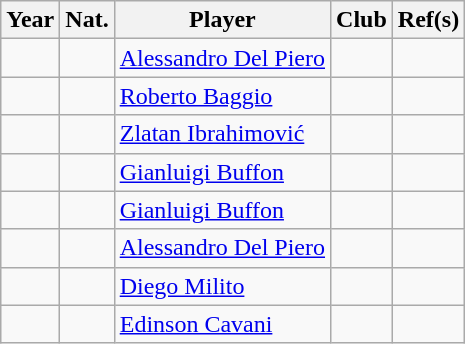<table class="wikitable">
<tr>
<th>Year</th>
<th>Nat.</th>
<th>Player</th>
<th>Club</th>
<th>Ref(s)</th>
</tr>
<tr>
<td></td>
<td></td>
<td><a href='#'>Alessandro Del Piero</a></td>
<td></td>
<td></td>
</tr>
<tr>
<td></td>
<td></td>
<td><a href='#'>Roberto Baggio</a></td>
<td></td>
<td></td>
</tr>
<tr>
<td></td>
<td></td>
<td><a href='#'>Zlatan Ibrahimović</a></td>
<td></td>
<td></td>
</tr>
<tr>
<td></td>
<td></td>
<td><a href='#'>Gianluigi Buffon</a></td>
<td></td>
<td></td>
</tr>
<tr>
<td></td>
<td></td>
<td><a href='#'>Gianluigi Buffon</a></td>
<td></td>
<td></td>
</tr>
<tr>
<td></td>
<td></td>
<td><a href='#'>Alessandro Del Piero</a></td>
<td></td>
<td></td>
</tr>
<tr>
<td></td>
<td></td>
<td><a href='#'>Diego Milito</a></td>
<td></td>
<td></td>
</tr>
<tr>
<td></td>
<td></td>
<td><a href='#'>Edinson Cavani</a></td>
<td></td>
<td></td>
</tr>
</table>
